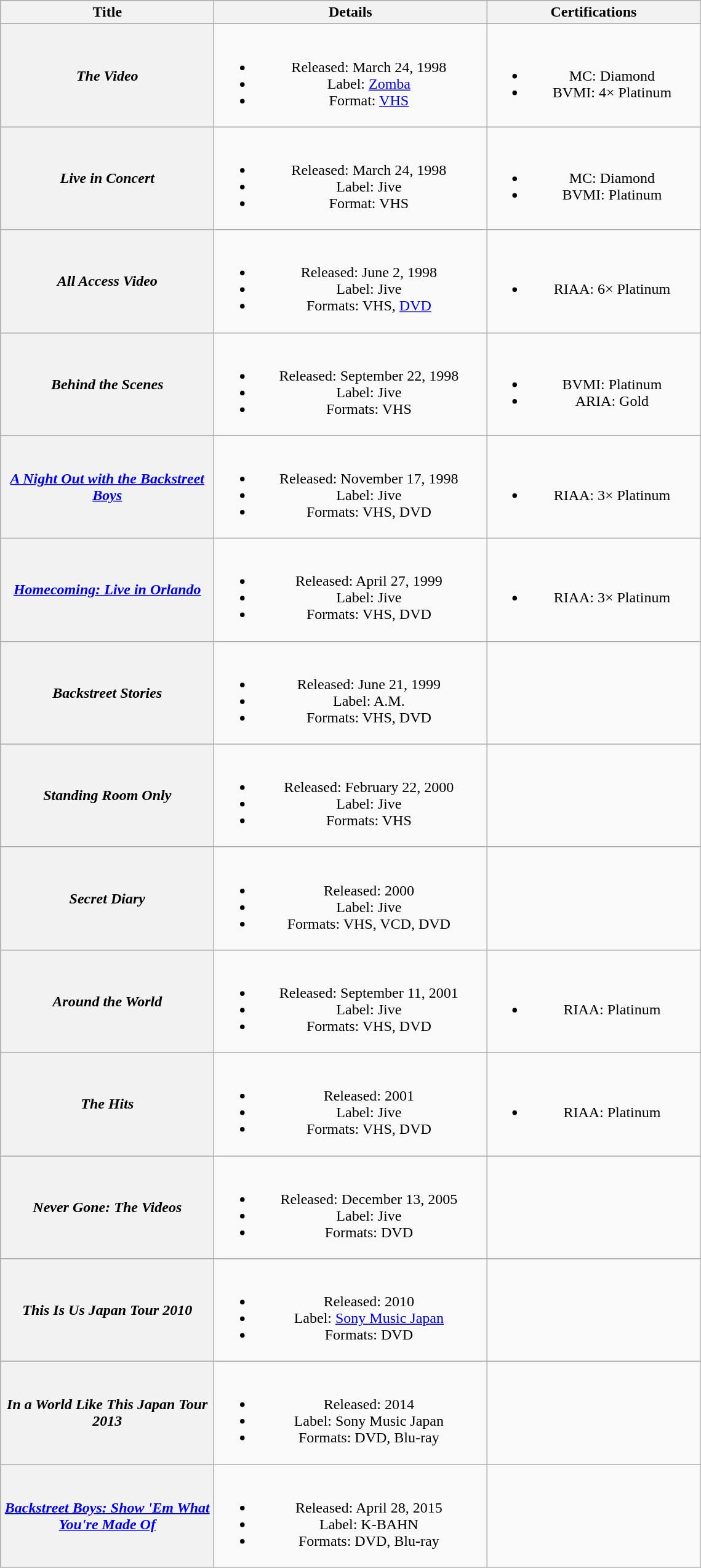<table class="wikitable plainrowheaders" style="text-align:center;" border="1">
<tr>
<th scope="col" style="width:14em;">Title</th>
<th scope="col" style="width:18em;">Details</th>
<th scope="col" style="width:14em;">Certifications</th>
</tr>
<tr>
<th scope="row"><em>The Video</em></th>
<td><br><ul><li>Released: March 24, 1998</li><li>Label: <a href='#'>Zomba</a></li><li>Format: <a href='#'>VHS</a></li></ul></td>
<td><br><ul><li>MC: Diamond</li><li>BVMI: 4× Platinum</li></ul></td>
</tr>
<tr>
<th scope="row"><em>Live in Concert</em></th>
<td><br><ul><li>Released: March 24, 1998</li><li>Label: Jive</li><li>Format: VHS</li></ul></td>
<td><br><ul><li>MC: Diamond</li><li>BVMI: Platinum</li></ul></td>
</tr>
<tr>
<th scope="row"><em>All Access Video</em></th>
<td><br><ul><li>Released: June 2, 1998</li><li>Label: Jive</li><li>Formats: VHS, <a href='#'>DVD</a></li></ul></td>
<td><br><ul><li>RIAA: 6× Platinum</li></ul></td>
</tr>
<tr>
<th scope="row"><em>Behind the Scenes</em></th>
<td><br><ul><li>Released: September 22, 1998</li><li>Label: Jive</li><li>Formats: VHS</li></ul></td>
<td><br><ul><li>BVMI: Platinum</li><li>ARIA: Gold</li></ul></td>
</tr>
<tr>
<th scope="row"><em><a href='#'>A Night Out with the Backstreet Boys</a></em></th>
<td><br><ul><li>Released: November 17, 1998</li><li>Label: Jive</li><li>Formats: VHS, DVD</li></ul></td>
<td><br><ul><li>RIAA: 3× Platinum</li></ul></td>
</tr>
<tr>
<th scope="row"><em><a href='#'>Homecoming: Live in Orlando</a></em></th>
<td><br><ul><li>Released: April 27, 1999</li><li>Label: Jive</li><li>Formats: VHS, DVD</li></ul></td>
<td><br><ul><li>RIAA: 3× Platinum</li></ul></td>
</tr>
<tr>
<th scope="row"><em>Backstreet Stories</em></th>
<td><br><ul><li>Released: June 21, 1999</li><li>Label: A.M.</li><li>Formats: VHS, DVD</li></ul></td>
<td></td>
</tr>
<tr>
<th scope="row"><em>Standing Room Only</em></th>
<td><br><ul><li>Released: February 22, 2000</li><li>Label: Jive</li><li>Formats: VHS</li></ul></td>
<td></td>
</tr>
<tr>
<th scope="row"><em>Secret Diary</em></th>
<td><br><ul><li>Released: 2000</li><li>Label: Jive</li><li>Formats: VHS, VCD, DVD</li></ul></td>
<td></td>
</tr>
<tr>
<th scope="row"><em>Around the World</em></th>
<td><br><ul><li>Released: September 11, 2001</li><li>Label: Jive</li><li>Formats: VHS, DVD</li></ul></td>
<td><br><ul><li>RIAA: Platinum</li></ul></td>
</tr>
<tr>
<th scope="row"><em>The Hits</em></th>
<td><br><ul><li>Released: 2001</li><li>Label: Jive</li><li>Formats: VHS, DVD</li></ul></td>
<td><br><ul><li>RIAA: Platinum</li></ul></td>
</tr>
<tr>
<th scope="row"><em>Never Gone: The Videos</em></th>
<td><br><ul><li>Released: December 13, 2005</li><li>Label: Jive</li><li>Formats: DVD</li></ul></td>
<td></td>
</tr>
<tr>
<th scope="row"><em>This Is Us Japan Tour 2010</em></th>
<td><br><ul><li>Released: 2010</li><li>Label: <a href='#'>Sony Music Japan</a></li><li>Formats: DVD</li></ul></td>
<td></td>
</tr>
<tr>
<th scope="row"><em>In a World Like This Japan Tour 2013</em></th>
<td><br><ul><li>Released: 2014</li><li>Label: Sony Music Japan</li><li>Formats: DVD, Blu-ray</li></ul></td>
<td></td>
</tr>
<tr>
<th scope="row"><em><a href='#'>Backstreet Boys: Show 'Em What You're Made Of</a></em></th>
<td><br><ul><li>Released: April 28, 2015</li><li>Label: K-BAHN</li><li>Formats: DVD, Blu-ray</li></ul></td>
<td></td>
</tr>
</table>
